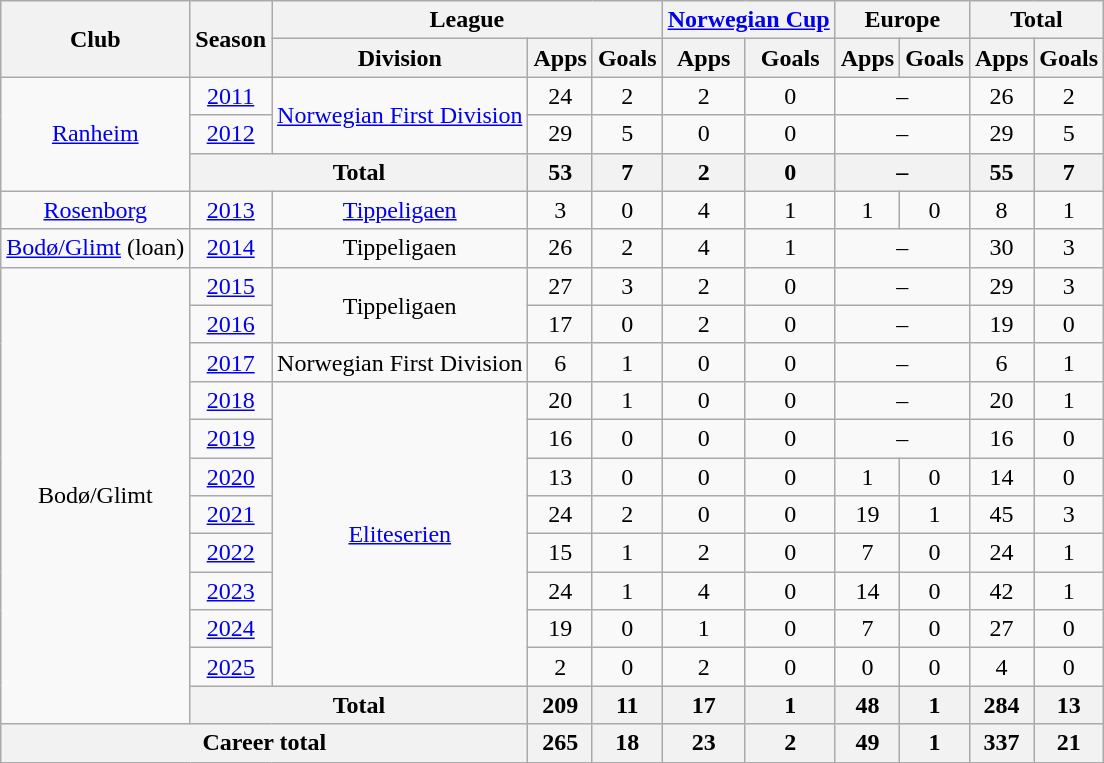<table class="wikitable" style="text-align:center">
<tr>
<th rowspan="2">Club</th>
<th rowspan="2">Season</th>
<th colspan="3">League</th>
<th colspan="2"><a href='#'>Norwegian Cup</a></th>
<th colspan="2">Europe</th>
<th colspan="2">Total</th>
</tr>
<tr>
<th>Division</th>
<th>Apps</th>
<th>Goals</th>
<th>Apps</th>
<th>Goals</th>
<th>Apps</th>
<th>Goals</th>
<th>Apps</th>
<th>Goals</th>
</tr>
<tr>
<td rowspan="3"><a href='#'>Ranheim</a></td>
<td><a href='#'>2011</a></td>
<td rowspan="2"><a href='#'>Norwegian First Division</a></td>
<td>24</td>
<td>2</td>
<td>2</td>
<td>0</td>
<td colspan="2">–</td>
<td>26</td>
<td>2</td>
</tr>
<tr>
<td><a href='#'>2012</a></td>
<td>29</td>
<td>5</td>
<td>0</td>
<td>0</td>
<td colspan="2">–</td>
<td>29</td>
<td>5</td>
</tr>
<tr>
<th colspan="2">Total</th>
<th>53</th>
<th>7</th>
<th>2</th>
<th>0</th>
<th colspan="2">–</th>
<th>55</th>
<th>7</th>
</tr>
<tr>
<td><a href='#'>Rosenborg</a></td>
<td><a href='#'>2013</a></td>
<td><a href='#'>Tippeligaen</a></td>
<td>3</td>
<td>0</td>
<td>4</td>
<td>1</td>
<td>1</td>
<td>0</td>
<td>8</td>
<td>1</td>
</tr>
<tr>
<td><a href='#'>Bodø/Glimt</a> (loan)</td>
<td><a href='#'>2014</a></td>
<td>Tippeligaen</td>
<td>26</td>
<td>2</td>
<td>4</td>
<td>1</td>
<td colspan="2">–</td>
<td>30</td>
<td>3</td>
</tr>
<tr>
<td rowspan="12">Bodø/Glimt</td>
<td><a href='#'>2015</a></td>
<td rowspan="2">Tippeligaen</td>
<td>27</td>
<td>3</td>
<td>2</td>
<td>0</td>
<td colspan="2">–</td>
<td>29</td>
<td>3</td>
</tr>
<tr>
<td><a href='#'>2016</a></td>
<td>17</td>
<td>0</td>
<td>2</td>
<td>0</td>
<td colspan="2">–</td>
<td>19</td>
<td>0</td>
</tr>
<tr>
<td><a href='#'>2017</a></td>
<td>Norwegian First Division</td>
<td>6</td>
<td>1</td>
<td>0</td>
<td>0</td>
<td colspan="2">–</td>
<td>6</td>
<td>1</td>
</tr>
<tr>
<td><a href='#'>2018</a></td>
<td rowspan="8"><a href='#'>Eliteserien</a></td>
<td>20</td>
<td>1</td>
<td>0</td>
<td>0</td>
<td colspan="2">–</td>
<td>20</td>
<td>1</td>
</tr>
<tr>
<td><a href='#'>2019</a></td>
<td>16</td>
<td>0</td>
<td>0</td>
<td>0</td>
<td colspan="2">–</td>
<td>16</td>
<td>0</td>
</tr>
<tr>
<td><a href='#'>2020</a></td>
<td>13</td>
<td>0</td>
<td>0</td>
<td>0</td>
<td>1</td>
<td>0</td>
<td>14</td>
<td>0</td>
</tr>
<tr>
<td><a href='#'>2021</a></td>
<td>24</td>
<td>2</td>
<td>0</td>
<td>0</td>
<td>19</td>
<td>1</td>
<td>45</td>
<td>3</td>
</tr>
<tr>
<td><a href='#'>2022</a></td>
<td>15</td>
<td>1</td>
<td>2</td>
<td>0</td>
<td>7</td>
<td>0</td>
<td>24</td>
<td>1</td>
</tr>
<tr>
<td><a href='#'>2023</a></td>
<td>24</td>
<td>1</td>
<td>4</td>
<td>0</td>
<td>14</td>
<td>0</td>
<td>42</td>
<td>1</td>
</tr>
<tr>
<td><a href='#'>2024</a></td>
<td>19</td>
<td>0</td>
<td>1</td>
<td>0</td>
<td>7</td>
<td>0</td>
<td>27</td>
<td>0</td>
</tr>
<tr>
<td><a href='#'>2025</a></td>
<td>2</td>
<td>0</td>
<td>2</td>
<td>0</td>
<td>0</td>
<td>0</td>
<td>4</td>
<td>0</td>
</tr>
<tr>
<th colspan="2">Total</th>
<th>209</th>
<th>11</th>
<th>17</th>
<th>1</th>
<th>48</th>
<th>1</th>
<th>284</th>
<th>13</th>
</tr>
<tr>
<th colspan="3">Career total</th>
<th>265</th>
<th>18</th>
<th>23</th>
<th>2</th>
<th>49</th>
<th>1</th>
<th>337</th>
<th>21</th>
</tr>
</table>
